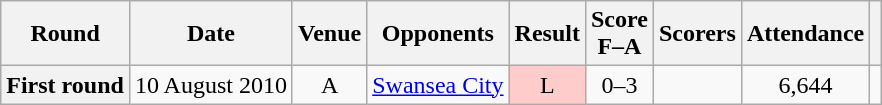<table class="wikitable plainrowheaders" style="text-align:center">
<tr>
<th scope=col>Round</th>
<th scope=col>Date</th>
<th scope=col>Venue</th>
<th scope=col>Opponents</th>
<th scope=col>Result</th>
<th scope=col>Score<br>F–A</th>
<th scope=col>Scorers</th>
<th scope=col>Attendance</th>
<th scope=col></th>
</tr>
<tr>
<th scope=row>First round</th>
<td>10 August 2010</td>
<td>A</td>
<td align=left><a href='#'>Swansea City</a></td>
<td style=background-color:#FFCCCC>L</td>
<td>0–3</td>
<td></td>
<td>6,644</td>
<td></td>
</tr>
</table>
